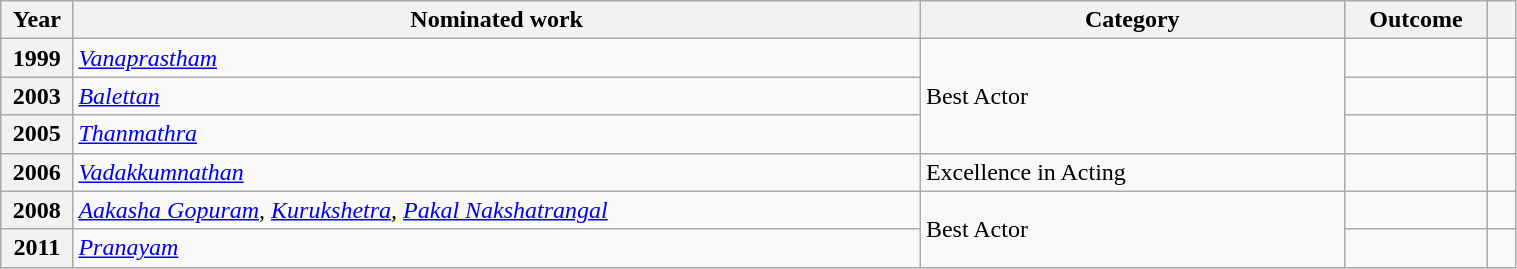<table class="wikitable plainrowheaders" style="width:80%;">
<tr>
<th scope="col" style="width:1%;">Year</th>
<th scope="col" style="width:30%;">Nominated work</th>
<th scope="col" style="width:15%;">Category</th>
<th scope="col" style="width:3%;">Outcome</th>
<th scope="col" style="width:1%;"></th>
</tr>
<tr>
<th scope="row">1999</th>
<td><em><a href='#'>Vanaprastham</a></em></td>
<td rowspan="3">Best Actor</td>
<td></td>
<td></td>
</tr>
<tr>
<th scope="row">2003</th>
<td><em><a href='#'>Balettan</a></em></td>
<td></td>
<td style="text-align:center;"></td>
</tr>
<tr>
<th scope="row">2005</th>
<td><em><a href='#'>Thanmathra</a></em></td>
<td></td>
<td></td>
</tr>
<tr>
<th scope="row">2006</th>
<td><em><a href='#'>Vadakkumnathan</a></em></td>
<td>Excellence in Acting</td>
<td></td>
<td style="text-align:center;"></td>
</tr>
<tr>
<th scope="row">2008</th>
<td><em><a href='#'>Aakasha Gopuram</a>, <a href='#'>Kurukshetra</a>, <a href='#'>Pakal Nakshatrangal</a></em></td>
<td rowspan="2">Best Actor</td>
<td></td>
<td style="text-align:center;"></td>
</tr>
<tr>
<th scope="row">2011</th>
<td><em><a href='#'>Pranayam</a></em></td>
<td></td>
<td style="text-align:center;"></td>
</tr>
</table>
